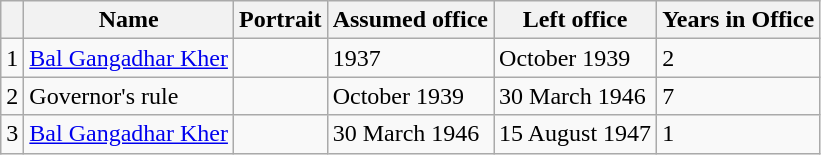<table class="wikitable sortable"  style="text-align:left;">
<tr>
<th></th>
<th>Name</th>
<th class="unsortable">Portrait</th>
<th class="unsortable">Assumed office</th>
<th class="unsortable">Left office</th>
<th>Years in Office</th>
</tr>
<tr>
<td>1</td>
<td><a href='#'>Bal Gangadhar Kher</a></td>
<td></td>
<td>1937</td>
<td>October 1939</td>
<td>2</td>
</tr>
<tr>
<td>2</td>
<td>Governor's rule</td>
<td></td>
<td>October 1939</td>
<td>30 March 1946</td>
<td>7</td>
</tr>
<tr>
<td>3</td>
<td><a href='#'>Bal Gangadhar Kher</a></td>
<td></td>
<td>30 March 1946</td>
<td>15 August 1947</td>
<td>1</td>
</tr>
</table>
